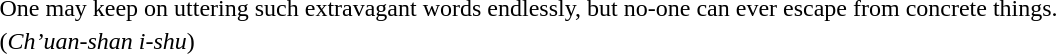<table valign="top" align="center" width="75%">
<tr>
<td> One may keep on uttering such extravagant words endlessly, but no-one can ever escape from concrete things.</td>
</tr>
<tr>
<td>(<em>Ch’uan-shan i-shu</em>)</td>
</tr>
</table>
